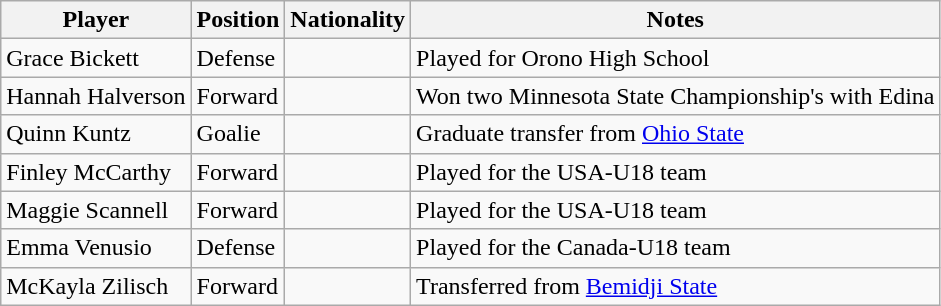<table class="wikitable">
<tr>
<th>Player</th>
<th>Position</th>
<th>Nationality</th>
<th>Notes</th>
</tr>
<tr>
<td>Grace Bickett</td>
<td>Defense</td>
<td></td>
<td>Played for Orono High School</td>
</tr>
<tr>
<td>Hannah Halverson</td>
<td>Forward</td>
<td></td>
<td>Won two Minnesota State Championship's with Edina</td>
</tr>
<tr>
<td>Quinn Kuntz</td>
<td>Goalie</td>
<td></td>
<td>Graduate transfer from <a href='#'>Ohio State</a></td>
</tr>
<tr>
<td>Finley McCarthy</td>
<td>Forward</td>
<td></td>
<td>Played for the USA-U18 team</td>
</tr>
<tr>
<td>Maggie Scannell</td>
<td>Forward</td>
<td></td>
<td>Played for the USA-U18 team</td>
</tr>
<tr>
<td>Emma Venusio</td>
<td>Defense</td>
<td></td>
<td>Played for the Canada-U18 team</td>
</tr>
<tr>
<td>McKayla Zilisch</td>
<td>Forward</td>
<td></td>
<td>Transferred from <a href='#'>Bemidji State</a></td>
</tr>
</table>
